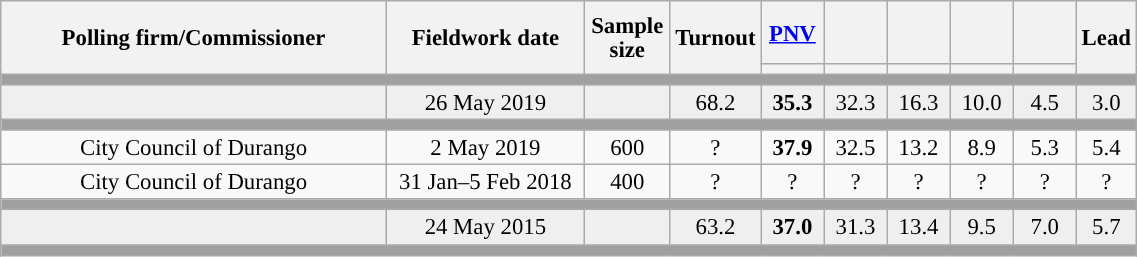<table class="wikitable collapsible collapsed" style="text-align:center; font-size:95%; line-height:16px;">
<tr style="height:42px;">
<th style="width:250px;" rowspan="2">Polling firm/Commissioner</th>
<th style="width:125px;" rowspan="2">Fieldwork date</th>
<th style="width:50px;" rowspan="2">Sample size</th>
<th style="width:45px;" rowspan="2">Turnout</th>
<th style="width:35px;"><a href='#'>PNV</a></th>
<th style="width:35px;"></th>
<th style="width:35px;"></th>
<th style="width:35px;"></th>
<th style="width:35px;"></th>
<th style="width:30px;" rowspan="2">Lead</th>
</tr>
<tr>
<th style="color:inherit;background:"></th>
<th style="color:inherit;background:"></th>
<th style="color:inherit;background:"></th>
<th style="color:inherit;background:"></th>
<th style="color:inherit;background:"></th>
</tr>
<tr>
<td colspan="10" style="background:#A0A0A0"></td>
</tr>
<tr style="background:#EFEFEF;">
<td><strong></strong></td>
<td>26 May 2019</td>
<td></td>
<td>68.2</td>
<td><strong>35.3</strong><br></td>
<td>32.3<br></td>
<td>16.3<br></td>
<td>10.0<br></td>
<td>4.5<br></td>
<td style="background:">3.0</td>
</tr>
<tr>
<td colspan="10" style="background:#A0A0A0"></td>
</tr>
<tr>
<td>City Council of Durango</td>
<td>2 May 2019</td>
<td>600</td>
<td>?</td>
<td><strong>37.9</strong><br></td>
<td>32.5<br></td>
<td>13.2<br></td>
<td>8.9<br></td>
<td>5.3<br></td>
<td style="background:">5.4</td>
</tr>
<tr>
<td>City Council of Durango</td>
<td>31 Jan–5 Feb 2018</td>
<td>400</td>
<td>?</td>
<td>?<br></td>
<td>?<br></td>
<td>?<br></td>
<td>?<br></td>
<td>?<br></td>
<td style="background:">?</td>
</tr>
<tr>
<td colspan="10" style="background:#A0A0A0"></td>
</tr>
<tr style="background:#EFEFEF;">
<td><strong></strong></td>
<td>24 May 2015</td>
<td></td>
<td>63.2</td>
<td><strong>37.0</strong><br></td>
<td>31.3<br></td>
<td>13.4<br></td>
<td>9.5<br></td>
<td>7.0<br></td>
<td style="background:">5.7</td>
</tr>
<tr>
<td colspan="10" style="background:#A0A0A0"></td>
</tr>
</table>
